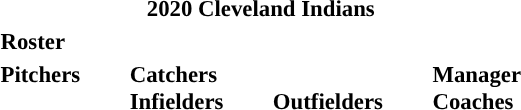<table class="toccolours" style="font-size: 95%;">
<tr>
<th colspan="10">2020 Cleveland Indians</th>
</tr>
<tr>
<td colspan="10"><strong>Roster</strong></td>
</tr>
<tr>
<td valign="top"><strong>Pitchers</strong><br>
















</td>
<td width="25px"></td>
<td valign="top"><strong>Catchers</strong><br>



<strong>Infielders</strong>






</td>
<td width="25px"></td>
<td valign="top"><br><strong>Outfielders</strong>









</td>
<td width="25px"></td>
<td valign="top"><strong>Manager</strong><br>
<strong>Coaches</strong>
 
 
 
 
 
 
 
 
 
 
 
 
 
 
 </td>
</tr>
</table>
